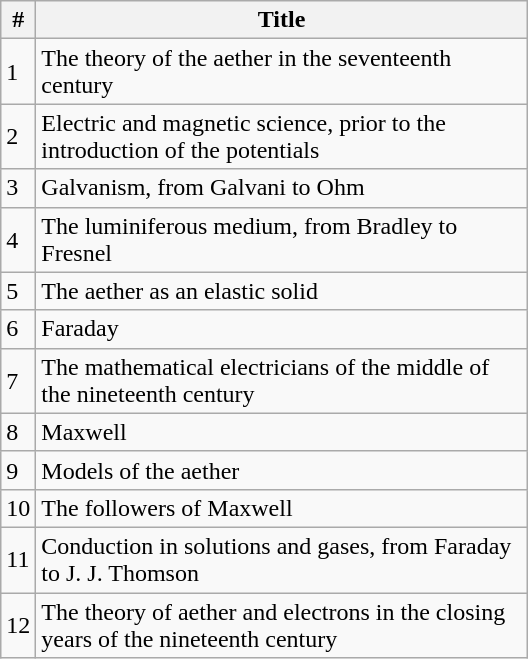<table class="wikitable" style="float: right; width: 22em; margin-left: 1em">
<tr>
<th scope="col">#</th>
<th scope="col">Title</th>
</tr>
<tr>
<td>1</td>
<td>The theory of the aether in the seventeenth century</td>
</tr>
<tr>
<td>2</td>
<td>Electric and magnetic science, prior to the introduction of the potentials</td>
</tr>
<tr>
<td>3</td>
<td>Galvanism, from Galvani to Ohm</td>
</tr>
<tr>
<td>4</td>
<td>The luminiferous medium, from Bradley to Fresnel</td>
</tr>
<tr>
<td>5</td>
<td>The aether as an elastic solid</td>
</tr>
<tr>
<td>6</td>
<td>Faraday</td>
</tr>
<tr>
<td>7</td>
<td>The mathematical electricians of the middle of the nineteenth century</td>
</tr>
<tr>
<td>8</td>
<td>Maxwell</td>
</tr>
<tr>
<td>9</td>
<td>Models of the aether</td>
</tr>
<tr>
<td>10</td>
<td>The followers of Maxwell</td>
</tr>
<tr>
<td>11</td>
<td>Conduction in solutions and gases, from Faraday to J. J. Thomson</td>
</tr>
<tr>
<td>12</td>
<td>The theory of aether and electrons in the closing years of the nineteenth century</td>
</tr>
</table>
